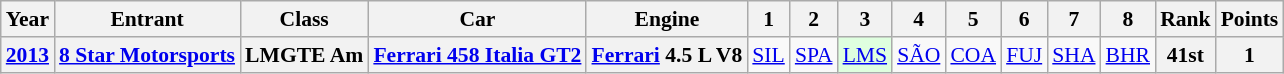<table class="wikitable" style="text-align:center; font-size:90%">
<tr>
<th>Year</th>
<th>Entrant</th>
<th>Class</th>
<th>Car</th>
<th>Engine</th>
<th>1</th>
<th>2</th>
<th>3</th>
<th>4</th>
<th>5</th>
<th>6</th>
<th>7</th>
<th>8</th>
<th>Rank</th>
<th>Points</th>
</tr>
<tr>
<th><a href='#'>2013</a></th>
<th> <a href='#'>8 Star Motorsports</a></th>
<th>LMGTE Am</th>
<th><a href='#'>Ferrari 458 Italia GT2</a></th>
<th><a href='#'>Ferrari</a> 4.5 L V8</th>
<td><a href='#'>SIL</a></td>
<td><a href='#'>SPA</a></td>
<td style="background:#DFFFDF;"><a href='#'>LMS</a><br></td>
<td><a href='#'>SÃO</a></td>
<td><a href='#'>COA</a></td>
<td><a href='#'>FUJ</a></td>
<td><a href='#'>SHA</a></td>
<td><a href='#'>BHR</a></td>
<th>41st</th>
<th>1</th>
</tr>
</table>
